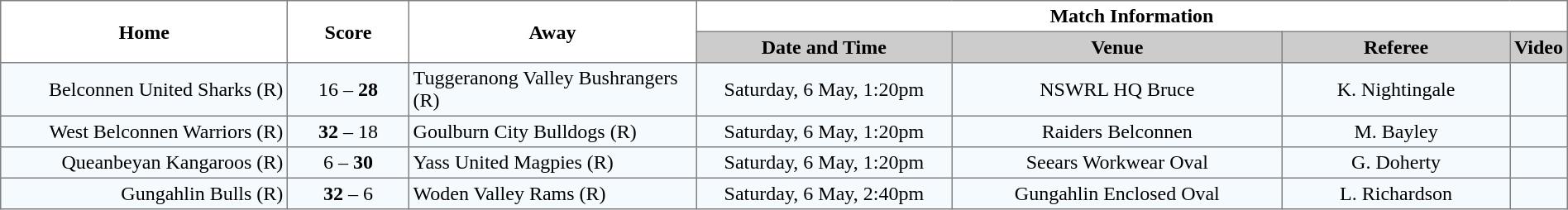<table border="1" cellpadding="3" cellspacing="0" width="100%" style="border-collapse:collapse;  text-align:center;">
<tr>
<th rowspan="2" width="19%">Home</th>
<th rowspan="2" width="8%">Score</th>
<th rowspan="2" width="19%">Away</th>
<th colspan="4">Match Information</th>
</tr>
<tr style="background:#CCCCCC">
<th width="17%">Date and Time</th>
<th width="22%">Venue</th>
<th width="50%">Referee</th>
<th>Video</th>
</tr>
<tr style="text-align:center; background:#f5faff;">
<td align="right">Belconnen United Sharks (R) </td>
<td>16 – <strong>28</strong></td>
<td align="left"> Tuggeranong Valley Bushrangers (R)</td>
<td>Saturday, 6 May, 1:20pm</td>
<td>NSWRL HQ Bruce</td>
<td>K. Nightingale</td>
<td></td>
</tr>
<tr style="text-align:center; background:#f5faff;">
<td align="right">West Belconnen Warriors (R) </td>
<td><strong>32</strong> – 18</td>
<td align="left"> Goulburn City Bulldogs (R)</td>
<td>Saturday, 6 May, 1:20pm</td>
<td>Raiders Belconnen</td>
<td>M. Bayley</td>
<td></td>
</tr>
<tr style="text-align:center; background:#f5faff;">
<td align="right">Queanbeyan Kangaroos (R) </td>
<td>6 – <strong>30</strong></td>
<td align="left"> Yass United Magpies (R)</td>
<td>Saturday, 6 May, 1:20pm</td>
<td>Seears Workwear Oval</td>
<td>G. Doherty</td>
<td></td>
</tr>
<tr style="text-align:center; background:#f5faff;">
<td align="right">Gungahlin Bulls (R) </td>
<td><strong>32</strong> – 6</td>
<td align="left"> Woden Valley Rams (R)</td>
<td>Saturday, 6 May, 2:40pm</td>
<td>Gungahlin Enclosed Oval</td>
<td>L. Richardson</td>
<td></td>
</tr>
</table>
